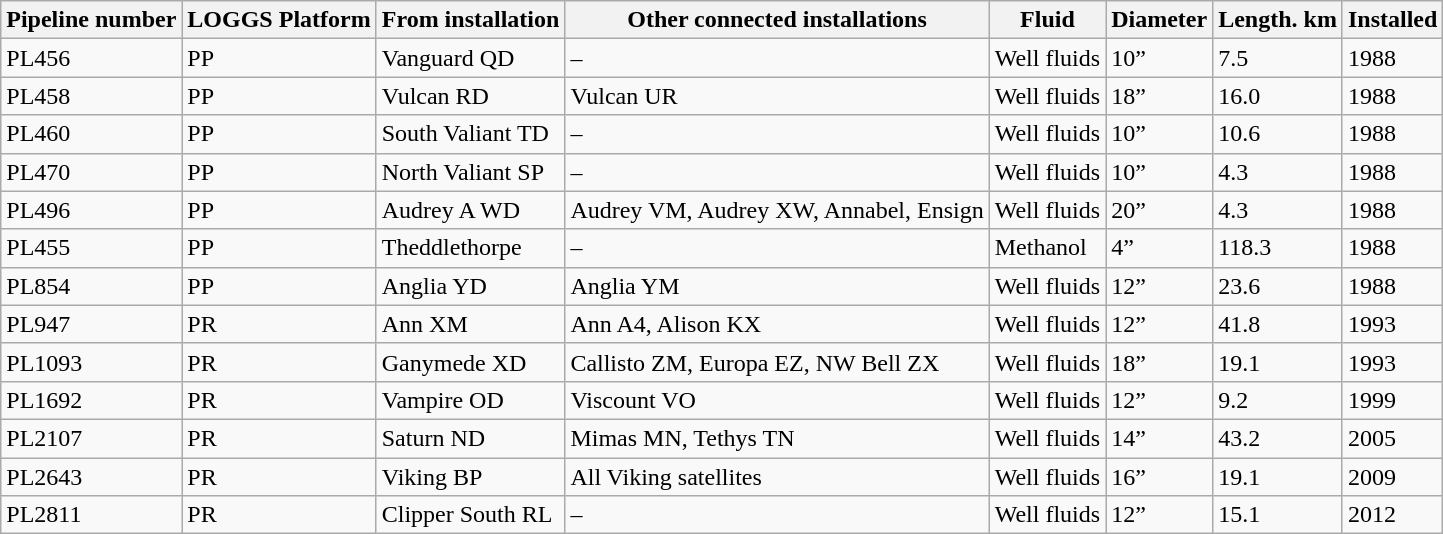<table class="wikitable">
<tr>
<th>Pipeline  number</th>
<th>LOGGS Platform</th>
<th>From installation</th>
<th>Other connected installations</th>
<th>Fluid</th>
<th>Diameter</th>
<th>Length. km</th>
<th>Installed</th>
</tr>
<tr>
<td>PL456</td>
<td>PP</td>
<td>Vanguard QD</td>
<td>–</td>
<td>Well fluids</td>
<td>10”</td>
<td>7.5</td>
<td>1988</td>
</tr>
<tr>
<td>PL458</td>
<td>PP</td>
<td>Vulcan RD</td>
<td>Vulcan UR</td>
<td>Well fluids</td>
<td>18”</td>
<td>16.0</td>
<td>1988</td>
</tr>
<tr>
<td>PL460</td>
<td>PP</td>
<td>South Valiant  TD</td>
<td>–</td>
<td>Well fluids</td>
<td>10”</td>
<td>10.6</td>
<td>1988</td>
</tr>
<tr>
<td>PL470</td>
<td>PP</td>
<td>North Valiant  SP</td>
<td>–</td>
<td>Well fluids</td>
<td>10”</td>
<td>4.3</td>
<td>1988</td>
</tr>
<tr>
<td>PL496</td>
<td>PP</td>
<td>Audrey A WD</td>
<td>Audrey VM, Audrey XW, Annabel, Ensign</td>
<td>Well fluids</td>
<td>20”</td>
<td>4.3</td>
<td>1988</td>
</tr>
<tr>
<td>PL455</td>
<td>PP</td>
<td>Theddlethorpe</td>
<td>–</td>
<td>Methanol</td>
<td>4”</td>
<td>118.3</td>
<td>1988</td>
</tr>
<tr>
<td>PL854</td>
<td>PP</td>
<td>Anglia YD</td>
<td>Anglia YM</td>
<td>Well fluids</td>
<td>12”</td>
<td>23.6</td>
<td>1988</td>
</tr>
<tr>
<td>PL947</td>
<td>PR</td>
<td>Ann XM</td>
<td>Ann A4, Alison KX</td>
<td>Well fluids</td>
<td>12”</td>
<td>41.8</td>
<td>1993</td>
</tr>
<tr>
<td>PL1093</td>
<td>PR</td>
<td>Ganymede XD</td>
<td>Callisto ZM, Europa EZ, NW Bell ZX</td>
<td>Well fluids</td>
<td>18”</td>
<td>19.1</td>
<td>1993</td>
</tr>
<tr>
<td>PL1692</td>
<td>PR</td>
<td>Vampire OD</td>
<td>Viscount VO</td>
<td>Well fluids</td>
<td>12”</td>
<td>9.2</td>
<td>1999</td>
</tr>
<tr>
<td>PL2107</td>
<td>PR</td>
<td>Saturn ND</td>
<td>Mimas MN, Tethys TN</td>
<td>Well fluids</td>
<td>14”</td>
<td>43.2</td>
<td>2005</td>
</tr>
<tr>
<td>PL2643</td>
<td>PR</td>
<td>Viking BP</td>
<td>All Viking satellites</td>
<td>Well fluids</td>
<td>16”</td>
<td>19.1</td>
<td>2009</td>
</tr>
<tr>
<td>PL2811</td>
<td>PR</td>
<td>Clipper South RL</td>
<td>–</td>
<td>Well fluids</td>
<td>12”</td>
<td>15.1</td>
<td>2012</td>
</tr>
</table>
